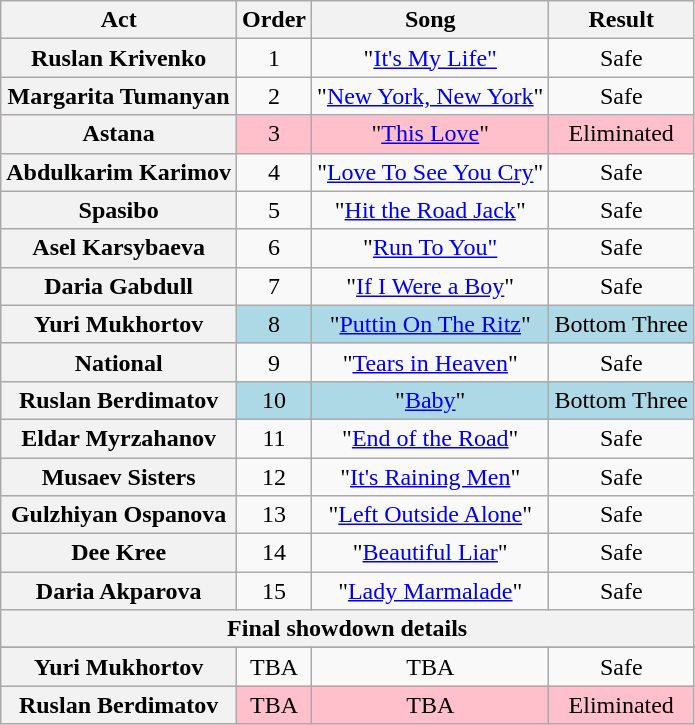<table class="wikitable plainrowheaders" style="text-align:center;">
<tr>
<th scope="col">Act</th>
<th scope="col">Order</th>
<th scope="col">Song</th>
<th scope="col">Result</th>
</tr>
<tr align=center>
<th scope="row">Ruslan Krivenko</th>
<td align="center">1</td>
<td>"<a href='#'>It's My Life"</a></td>
<td>Safe</td>
</tr>
<tr align=center>
<th scope="row">Margarita Tumanyan</th>
<td align="center">2</td>
<td>"<a href='#'>New York, New York</a>"</td>
<td>Safe</td>
</tr>
<tr align=center bgcolor="pink">
<th scope="row">Astana</th>
<td align="center">3</td>
<td>"<a href='#'>This Love</a>"</td>
<td>Eliminated</td>
</tr>
<tr align=center>
<th scope="row">Abdulkarim Karimov</th>
<td align="center">4</td>
<td>"<a href='#'>Love To See You Cry</a>"</td>
<td>Safe</td>
</tr>
<tr align=center>
<th scope="row">Spasibo</th>
<td align="center">5</td>
<td>"<a href='#'>Hit the Road Jack</a>"</td>
<td>Safe</td>
</tr>
<tr align=center>
<th scope="row">Asel Karsybaeva</th>
<td align="center">6</td>
<td>"<a href='#'>Run To You"</a></td>
<td>Safe</td>
</tr>
<tr align=center>
<th scope="row">Daria Gabdull</th>
<td align="center">7</td>
<td>"<a href='#'>If I Were a Boy</a>"</td>
<td>Safe</td>
</tr>
<tr align=center bgcolor="lightblue">
<th scope="row">Yuri Mukhortov</th>
<td align="center">8</td>
<td>"<a href='#'>Puttin On The Ritz</a>"</td>
<td>Bottom Three</td>
</tr>
<tr align=center>
<th scope="row">National</th>
<td align="center">9</td>
<td>"<a href='#'>Tears in Heaven</a>"</td>
<td>Safe</td>
</tr>
<tr align=center bgcolor="lightblue">
<th scope="row">Ruslan Berdimatov</th>
<td align="center">10</td>
<td>"<a href='#'>Baby</a>"</td>
<td>Bottom Three</td>
</tr>
<tr align=center>
<th scope="row">Eldar Myrzahanov</th>
<td align="center">11</td>
<td>"<a href='#'>End of the Road</a>"</td>
<td>Safe</td>
</tr>
<tr align=center>
<th scope="row">Musaev Sisters</th>
<td align="center">12</td>
<td>"<a href='#'>It's Raining Men</a>"</td>
<td>Safe</td>
</tr>
<tr align=center>
<th scope="row">Gulzhiyan Ospanova</th>
<td align="center">13</td>
<td>"<a href='#'>Left Outside Alone</a>"</td>
<td>Safe</td>
</tr>
<tr align=center>
<th scope="row">Dee Kree</th>
<td align="center">14</td>
<td>"<a href='#'>Beautiful Liar</a>"</td>
<td>Safe</td>
</tr>
<tr align=center>
<th scope="row">Daria Akparova</th>
<td align="center">15</td>
<td>"<a href='#'>Lady Marmalade</a>"</td>
<td>Safe</td>
</tr>
<tr>
<th colspan="4">Final showdown details</th>
</tr>
<tr>
</tr>
<tr>
<th scope="row">Yuri Mukhortov</th>
<td align="center">TBA</td>
<td>TBA</td>
<td>Safe</td>
</tr>
<tr align=center bgcolor="pink">
<th scope="row">Ruslan Berdimatov</th>
<td align="center">TBA</td>
<td>TBA</td>
<td>Eliminated</td>
</tr>
</table>
